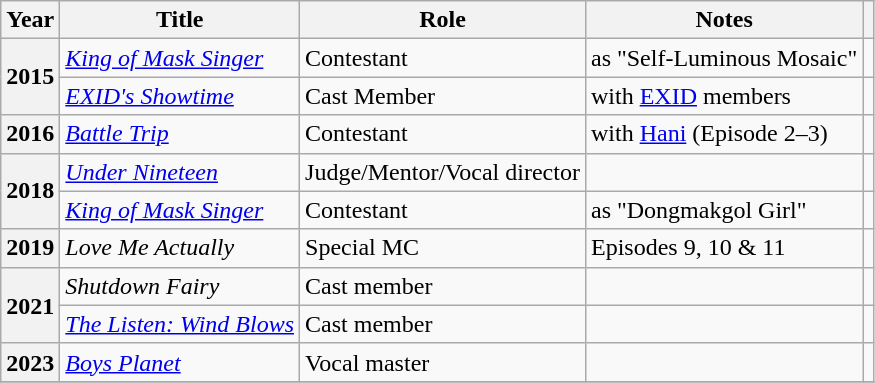<table class="wikitable plainrowheaders">
<tr>
<th scope="col">Year</th>
<th scope="col">Title</th>
<th scope="col">Role</th>
<th scope="col">Notes</th>
<th scope="col" class="unsortable"></th>
</tr>
<tr>
<th scope="row" rowspan="2">2015</th>
<td><em><a href='#'>King of Mask Singer</a></em></td>
<td>Contestant</td>
<td>as "Self-Luminous Mosaic"</td>
<td></td>
</tr>
<tr>
<td><em><a href='#'>EXID's Showtime</a></em></td>
<td>Cast Member</td>
<td>with <a href='#'>EXID</a> members</td>
<td></td>
</tr>
<tr>
<th scope="row">2016</th>
<td><em><a href='#'>Battle Trip</a></em></td>
<td>Contestant</td>
<td>with <a href='#'>Hani</a> (Episode 2–3)</td>
<td></td>
</tr>
<tr>
<th scope="row" rowspan=2>2018</th>
<td><em><a href='#'>Under Nineteen</a></em></td>
<td>Judge/Mentor/Vocal director</td>
<td></td>
<td></td>
</tr>
<tr>
<td><em><a href='#'>King of Mask Singer</a></em></td>
<td>Contestant</td>
<td>as "Dongmakgol Girl"</td>
<td></td>
</tr>
<tr>
<th scope="row">2019</th>
<td><em>Love Me Actually</em></td>
<td>Special MC</td>
<td>Episodes 9, 10 & 11</td>
<td></td>
</tr>
<tr>
<th scope="row" rowspan=2>2021</th>
<td><em>Shutdown Fairy</em></td>
<td>Cast member</td>
<td></td>
<td></td>
</tr>
<tr>
<td><em><a href='#'>The Listen: Wind Blows</a></em></td>
<td>Cast member</td>
<td></td>
<td></td>
</tr>
<tr>
<th scope="row">2023</th>
<td><em><a href='#'>Boys Planet</a></em></td>
<td>Vocal master</td>
<td></td>
<td></td>
</tr>
<tr>
</tr>
</table>
